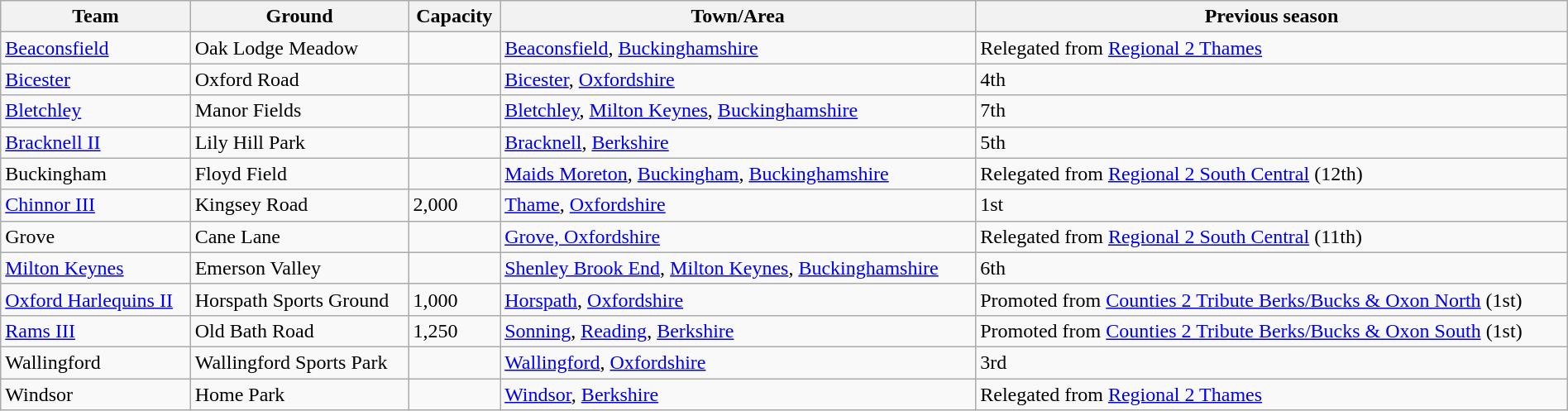<table class="wikitable sortable" width=100%>
<tr>
<th>Team</th>
<th>Ground</th>
<th>Capacity</th>
<th>Town/Area</th>
<th>Previous season</th>
</tr>
<tr>
<td><a href='#'>Beaconsfield</a></td>
<td>Oak Lodge Meadow</td>
<td></td>
<td><a href='#'>Beaconsfield</a>, <a href='#'>Buckinghamshire</a></td>
<td>Relegated from <a href='#'>Regional 2 Thames</a></td>
</tr>
<tr>
<td><a href='#'>Bicester</a></td>
<td>Oxford Road</td>
<td></td>
<td><a href='#'>Bicester</a>, <a href='#'>Oxfordshire</a></td>
<td>4th</td>
</tr>
<tr>
<td><a href='#'>Bletchley</a></td>
<td>Manor Fields</td>
<td></td>
<td><a href='#'>Bletchley</a>, <a href='#'>Milton Keynes</a>, <a href='#'>Buckinghamshire</a></td>
<td>7th</td>
</tr>
<tr>
<td><a href='#'>Bracknell II</a></td>
<td>Lily Hill Park </td>
<td></td>
<td><a href='#'>Bracknell</a>, <a href='#'>Berkshire</a></td>
<td>5th</td>
</tr>
<tr>
<td>Buckingham</td>
<td>Floyd Field</td>
<td></td>
<td><a href='#'>Maids Moreton</a>, <a href='#'>Buckingham</a>, <a href='#'>Buckinghamshire</a></td>
<td>Relegated from <a href='#'>Regional 2 South Central</a> (12th)</td>
</tr>
<tr>
<td><a href='#'>Chinnor III</a></td>
<td>Kingsey Road</td>
<td>2,000</td>
<td><a href='#'>Thame</a>, <a href='#'>Oxfordshire</a></td>
<td>1st</td>
</tr>
<tr>
<td>Grove</td>
<td>Cane Lane</td>
<td></td>
<td><a href='#'>Grove, Oxfordshire</a></td>
<td>Relegated from <a href='#'>Regional 2 South Central</a> (11th)</td>
</tr>
<tr>
<td><a href='#'>Milton Keynes</a></td>
<td>Emerson Valley</td>
<td></td>
<td><a href='#'>Shenley Brook End</a>, <a href='#'>Milton Keynes</a>, <a href='#'>Buckinghamshire</a></td>
<td>6th</td>
</tr>
<tr>
<td><a href='#'>Oxford Harlequins II</a></td>
<td>Horspath Sports Ground</td>
<td>1,000</td>
<td><a href='#'>Horspath</a>, <a href='#'>Oxfordshire</a></td>
<td>Promoted from <a href='#'>Counties 2 Tribute Berks/Bucks & Oxon North</a> (1st)</td>
</tr>
<tr>
<td><a href='#'>Rams III</a></td>
<td>Old Bath Road</td>
<td>1,250</td>
<td><a href='#'>Sonning</a>, <a href='#'>Reading</a>, <a href='#'>Berkshire</a></td>
<td>Promoted from <a href='#'>Counties 2 Tribute Berks/Bucks & Oxon South</a> (1st)</td>
</tr>
<tr>
<td>Wallingford</td>
<td>Wallingford Sports Park</td>
<td></td>
<td><a href='#'>Wallingford</a>, <a href='#'>Oxfordshire</a></td>
<td>3rd</td>
</tr>
<tr>
<td>Windsor</td>
<td>Home Park</td>
<td></td>
<td><a href='#'>Windsor</a>, <a href='#'>Berkshire</a></td>
<td>Relegated from <a href='#'>Regional 2 Thames</a></td>
</tr>
</table>
